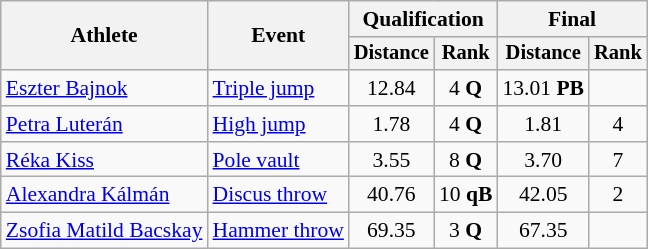<table class=wikitable style="font-size:90%">
<tr>
<th rowspan=2>Athlete</th>
<th rowspan=2>Event</th>
<th colspan=2>Qualification</th>
<th colspan=2>Final</th>
</tr>
<tr style="font-size:95%">
<th>Distance</th>
<th>Rank</th>
<th>Distance</th>
<th>Rank</th>
</tr>
<tr align=center>
<td align=left><a href='#'>Eszter Bajnok</a></td>
<td align=left><a href='#'>Triple jump</a></td>
<td>12.84</td>
<td>4 <strong>Q</strong></td>
<td>13.01	<strong>PB</strong></td>
<td></td>
</tr>
<tr align=center>
<td align=left><a href='#'>Petra Luterán</a></td>
<td align=left><a href='#'>High jump</a></td>
<td>1.78</td>
<td>4 <strong>Q</strong></td>
<td>1.81</td>
<td>4</td>
</tr>
<tr align=center>
<td align=left><a href='#'>Réka Kiss</a></td>
<td align=left><a href='#'>Pole vault</a></td>
<td>3.55</td>
<td>8 <strong>Q</strong></td>
<td>3.70</td>
<td>7</td>
</tr>
<tr align=center>
<td align=left><a href='#'>Alexandra Kálmán</a></td>
<td align=left><a href='#'>Discus throw</a></td>
<td>40.76</td>
<td>10 <strong>qB</strong></td>
<td>42.05</td>
<td>2</td>
</tr>
<tr align=center>
<td align=left><a href='#'>Zsofia Matild Bacskay</a></td>
<td align=left><a href='#'>Hammer throw</a></td>
<td>69.35</td>
<td>3 <strong>Q</strong></td>
<td>67.35</td>
<td></td>
</tr>
</table>
